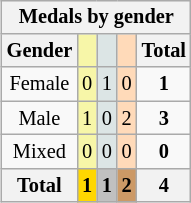<table class=wikitable style=font-size:85%;float:right;text-align:center>
<tr>
<th colspan=5>Medals by gender</th>
</tr>
<tr>
<th>Gender</th>
<td bgcolor=F7F6A8></td>
<td bgcolor=DCE5E5></td>
<td bgcolor=FFDAB9></td>
<th>Total</th>
</tr>
<tr>
<td>Female</td>
<td bgcolor=F7F6A8>0</td>
<td bgcolor=DCE5E5>1</td>
<td bgcolor=FFDAB9>0</td>
<td><strong>1</strong></td>
</tr>
<tr>
<td>Male</td>
<td bgcolor=F7F6A8>1</td>
<td bgcolor=DCE5E5>0</td>
<td bgcolor=FFDAB9>2</td>
<td><strong>3</strong></td>
</tr>
<tr>
<td>Mixed</td>
<td bgcolor=F7F6A8>0</td>
<td bgcolor=DCE5E5>0</td>
<td bgcolor=FFDAB9>0</td>
<td><strong>0</strong></td>
</tr>
<tr>
<th>Total</th>
<th style=background:gold>1</th>
<th style=background:silver>1</th>
<th style=background:#c96>2</th>
<th>4</th>
</tr>
</table>
